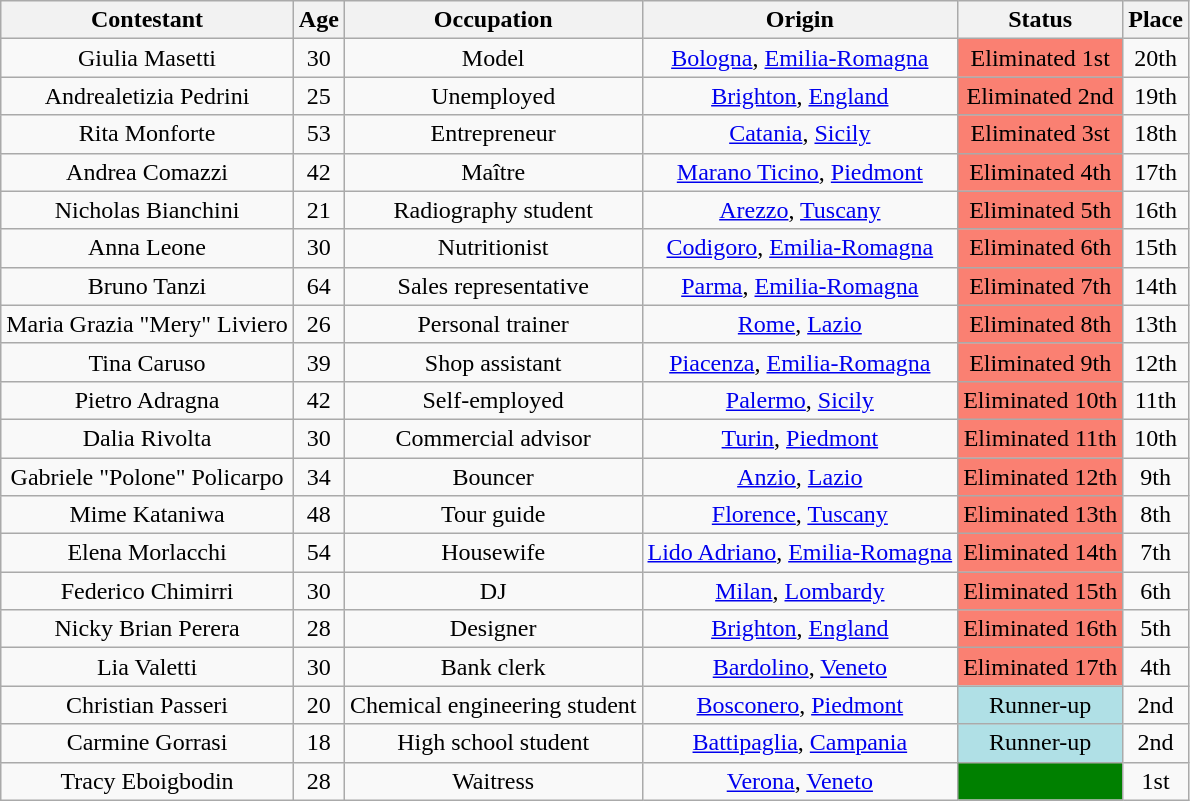<table class="wikitable" style="text-align: center;">
<tr>
<th>Contestant</th>
<th>Age</th>
<th>Occupation</th>
<th>Origin</th>
<th>Status</th>
<th>Place</th>
</tr>
<tr>
<td>Giulia Masetti</td>
<td>30</td>
<td>Model</td>
<td><a href='#'>Bologna</a>, <a href='#'>Emilia-Romagna</a></td>
<td bgcolor=#fa8072>Eliminated 1st</td>
<td>20th</td>
</tr>
<tr>
<td>Andrealetizia Pedrini</td>
<td>25</td>
<td>Unemployed</td>
<td><a href='#'>Brighton</a>, <a href='#'>England</a></td>
<td bgcolor=#fa8072>Eliminated 2nd</td>
<td>19th</td>
</tr>
<tr>
<td>Rita Monforte</td>
<td>53</td>
<td>Entrepreneur</td>
<td><a href='#'>Catania</a>, <a href='#'>Sicily</a></td>
<td bgcolor=#fa8072>Eliminated 3st</td>
<td>18th</td>
</tr>
<tr>
<td>Andrea Comazzi</td>
<td>42</td>
<td>Maître</td>
<td><a href='#'>Marano Ticino</a>, <a href='#'>Piedmont</a></td>
<td bgcolor=#fa8072>Eliminated 4th</td>
<td>17th</td>
</tr>
<tr>
<td>Nicholas Bianchini</td>
<td>21</td>
<td>Radiography student</td>
<td><a href='#'>Arezzo</a>, <a href='#'>Tuscany</a></td>
<td bgcolor=#fa8072>Eliminated 5th</td>
<td>16th</td>
</tr>
<tr>
<td>Anna Leone</td>
<td>30</td>
<td>Nutritionist</td>
<td><a href='#'>Codigoro</a>, <a href='#'>Emilia-Romagna</a></td>
<td bgcolor=#fa8072>Eliminated 6th</td>
<td>15th</td>
</tr>
<tr>
<td>Bruno Tanzi</td>
<td>64</td>
<td>Sales representative</td>
<td><a href='#'>Parma</a>, <a href='#'>Emilia-Romagna</a></td>
<td bgcolor=#fa8072>Eliminated 7th</td>
<td>14th</td>
</tr>
<tr>
<td>Maria Grazia "Mery" Liviero</td>
<td>26</td>
<td>Personal trainer</td>
<td><a href='#'>Rome</a>, <a href='#'>Lazio</a></td>
<td bgcolor=#fa8072>Eliminated 8th</td>
<td>13th</td>
</tr>
<tr>
<td>Tina Caruso</td>
<td>39</td>
<td>Shop assistant</td>
<td><a href='#'>Piacenza</a>, <a href='#'>Emilia-Romagna</a></td>
<td bgcolor=#fa8072>Eliminated 9th</td>
<td>12th</td>
</tr>
<tr>
<td>Pietro Adragna</td>
<td>42</td>
<td>Self-employed</td>
<td><a href='#'>Palermo</a>, <a href='#'>Sicily</a></td>
<td bgcolor=#fa8072>Eliminated 10th</td>
<td>11th</td>
</tr>
<tr>
<td>Dalia Rivolta</td>
<td>30</td>
<td>Commercial advisor</td>
<td><a href='#'>Turin</a>, <a href='#'>Piedmont</a></td>
<td bgcolor=#fa8072>Eliminated 11th</td>
<td>10th</td>
</tr>
<tr>
<td>Gabriele "Polone" Policarpo</td>
<td>34</td>
<td>Bouncer</td>
<td><a href='#'>Anzio</a>, <a href='#'>Lazio</a></td>
<td bgcolor=#fa8072>Eliminated 12th</td>
<td>9th</td>
</tr>
<tr>
<td>Mime Kataniwa</td>
<td>48</td>
<td>Tour guide</td>
<td><a href='#'>Florence</a>, <a href='#'>Tuscany</a></td>
<td bgcolor=#fa8072>Eliminated 13th</td>
<td>8th</td>
</tr>
<tr>
<td>Elena Morlacchi</td>
<td>54</td>
<td>Housewife</td>
<td><a href='#'>Lido Adriano</a>, <a href='#'>Emilia-Romagna</a></td>
<td bgcolor=#fa8072>Eliminated 14th</td>
<td>7th</td>
</tr>
<tr>
<td>Federico Chimirri</td>
<td>30</td>
<td>DJ</td>
<td><a href='#'>Milan</a>, <a href='#'>Lombardy</a></td>
<td bgcolor=#fa8072>Eliminated 15th</td>
<td>6th</td>
</tr>
<tr>
<td>Nicky Brian Perera</td>
<td>28</td>
<td>Designer</td>
<td><a href='#'>Brighton</a>, <a href='#'>England</a></td>
<td bgcolor=#fa8072>Eliminated 16th</td>
<td>5th</td>
</tr>
<tr>
<td>Lia Valetti</td>
<td>30</td>
<td>Bank clerk</td>
<td><a href='#'>Bardolino</a>, <a href='#'>Veneto</a></td>
<td bgcolor=#fa8072>Eliminated 17th</td>
<td>4th</td>
</tr>
<tr>
<td>Christian Passeri</td>
<td>20</td>
<td>Chemical engineering student</td>
<td><a href='#'>Bosconero</a>, <a href='#'>Piedmont</a></td>
<td bgcolor=#B0E0E6>Runner-up</td>
<td>2nd</td>
</tr>
<tr>
<td>Carmine Gorrasi</td>
<td>18</td>
<td>High school student</td>
<td><a href='#'>Battipaglia</a>, <a href='#'>Campania</a></td>
<td bgcolor=#B0E0E6>Runner-up</td>
<td>2nd</td>
</tr>
<tr>
<td>Tracy Eboigbodin</td>
<td>28</td>
<td>Waitress</td>
<td><a href='#'>Verona</a>, <a href='#'>Veneto</a></td>
<td bgcolor=green></td>
<td>1st</td>
</tr>
</table>
